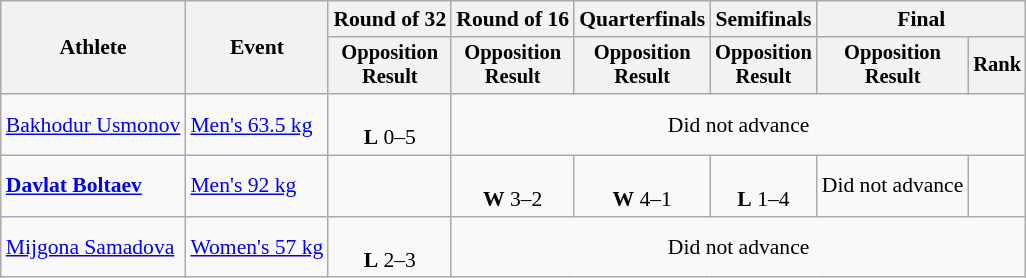<table class="wikitable" style="font-size:90%">
<tr>
<th rowspan=2>Athlete</th>
<th rowspan=2>Event</th>
<th>Round of 32</th>
<th>Round of 16</th>
<th>Quarterfinals</th>
<th>Semifinals</th>
<th colspan=2>Final</th>
</tr>
<tr style="font-size:95%">
<th>Opposition<br>Result</th>
<th>Opposition<br>Result</th>
<th>Opposition<br>Result</th>
<th>Opposition<br>Result</th>
<th>Opposition<br>Result</th>
<th>Rank</th>
</tr>
<tr align=center>
<td align=left><a href='#'>Bakhodur Usmonov</a></td>
<td align=left><a href='#'>Men's 63.5 kg</a></td>
<td><br><strong>L</strong> 0–5</td>
<td colspan=5>Did not advance</td>
</tr>
<tr align=center>
<td align=left><strong><a href='#'>Davlat Boltaev</a></strong></td>
<td align=left><a href='#'>Men's 92 kg</a></td>
<td></td>
<td><br><strong>W</strong> 3–2</td>
<td><br><strong>W</strong> 4–1</td>
<td><br><strong>L</strong> 1–4</td>
<td>Did not advance</td>
<td></td>
</tr>
<tr align=center>
<td align=left><a href='#'>Mijgona Samadova</a></td>
<td align=left><a href='#'>Women's 57 kg</a></td>
<td><br><strong>L</strong> 2–3</td>
<td colspan=5>Did not advance</td>
</tr>
</table>
